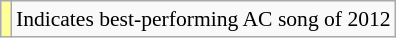<table class="wikitable" style="font-size:90%;">
<tr>
<td style="background-color:#FFFF99"></td>
<td>Indicates best-performing AC song of 2012</td>
</tr>
</table>
